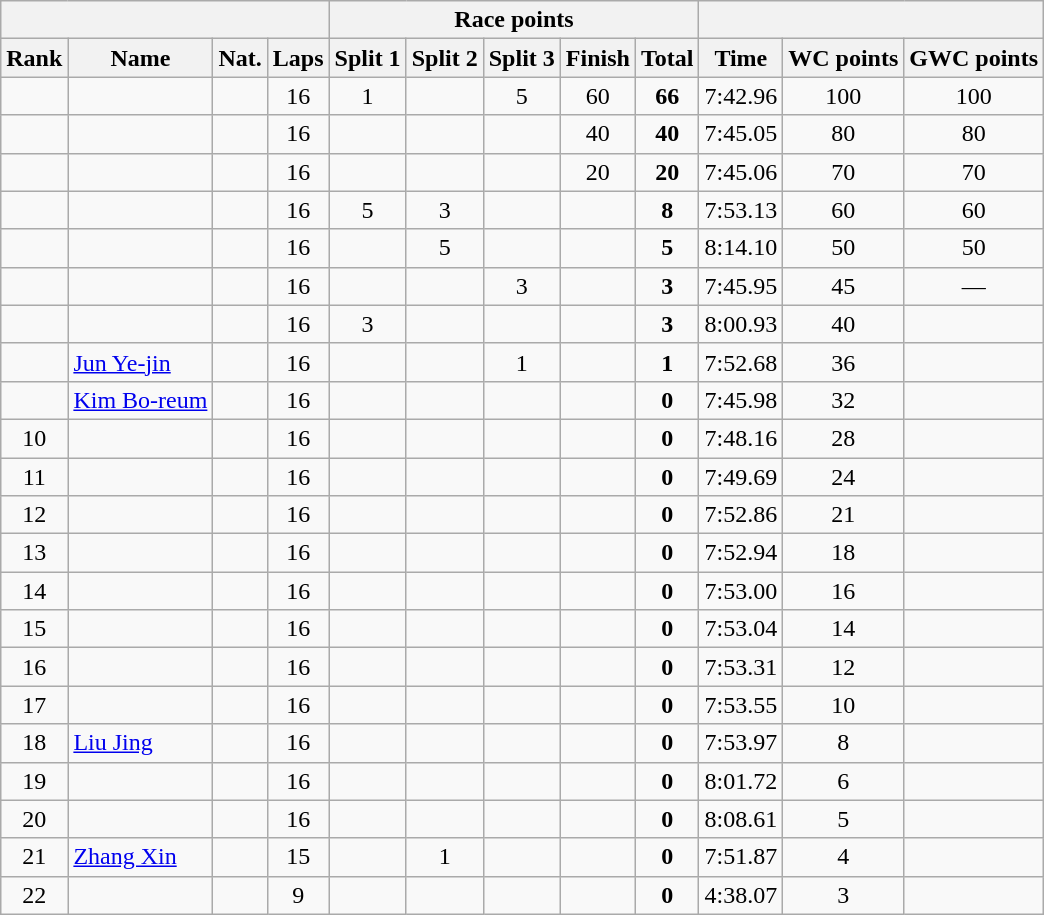<table class="wikitable sortable" style="text-align:center">
<tr>
<th colspan=4></th>
<th colspan=5>Race points</th>
<th colspan=3></th>
</tr>
<tr>
<th>Rank</th>
<th>Name</th>
<th>Nat.</th>
<th>Laps</th>
<th>Split 1</th>
<th>Split 2</th>
<th>Split 3</th>
<th>Finish</th>
<th>Total</th>
<th>Time</th>
<th>WC points</th>
<th>GWC points</th>
</tr>
<tr>
<td></td>
<td align=left></td>
<td></td>
<td>16</td>
<td>1</td>
<td></td>
<td>5</td>
<td>60</td>
<td><strong>66</strong></td>
<td>7:42.96</td>
<td>100</td>
<td>100</td>
</tr>
<tr>
<td></td>
<td align=left></td>
<td></td>
<td>16</td>
<td></td>
<td></td>
<td></td>
<td>40</td>
<td><strong>40</strong></td>
<td>7:45.05</td>
<td>80</td>
<td>80</td>
</tr>
<tr>
<td></td>
<td align=left></td>
<td></td>
<td>16</td>
<td></td>
<td></td>
<td></td>
<td>20</td>
<td><strong>20</strong></td>
<td>7:45.06</td>
<td>70</td>
<td>70</td>
</tr>
<tr>
<td></td>
<td align=left></td>
<td></td>
<td>16</td>
<td>5</td>
<td>3</td>
<td></td>
<td></td>
<td><strong>8</strong></td>
<td>7:53.13</td>
<td>60</td>
<td>60</td>
</tr>
<tr>
<td></td>
<td align=left></td>
<td></td>
<td>16</td>
<td></td>
<td>5</td>
<td></td>
<td></td>
<td><strong>5</strong></td>
<td>8:14.10</td>
<td>50</td>
<td>50</td>
</tr>
<tr>
<td></td>
<td align=left></td>
<td></td>
<td>16</td>
<td></td>
<td></td>
<td>3</td>
<td></td>
<td><strong>3</strong></td>
<td>7:45.95</td>
<td>45</td>
<td>—</td>
</tr>
<tr>
<td></td>
<td align=left></td>
<td></td>
<td>16</td>
<td>3</td>
<td></td>
<td></td>
<td></td>
<td><strong>3</strong></td>
<td>8:00.93</td>
<td>40</td>
<td></td>
</tr>
<tr>
<td></td>
<td align=left><a href='#'>Jun Ye-jin</a></td>
<td></td>
<td>16</td>
<td></td>
<td></td>
<td>1</td>
<td></td>
<td><strong>1</strong></td>
<td>7:52.68</td>
<td>36</td>
<td></td>
</tr>
<tr>
<td></td>
<td align=left><a href='#'>Kim Bo-reum</a></td>
<td></td>
<td>16</td>
<td></td>
<td></td>
<td></td>
<td></td>
<td><strong>0</strong></td>
<td>7:45.98</td>
<td>32</td>
<td></td>
</tr>
<tr>
<td>10</td>
<td align=left></td>
<td></td>
<td>16</td>
<td></td>
<td></td>
<td></td>
<td></td>
<td><strong>0</strong></td>
<td>7:48.16</td>
<td>28</td>
<td></td>
</tr>
<tr>
<td>11</td>
<td align=left></td>
<td></td>
<td>16</td>
<td></td>
<td></td>
<td></td>
<td></td>
<td><strong>0</strong></td>
<td>7:49.69</td>
<td>24</td>
<td></td>
</tr>
<tr>
<td>12</td>
<td align=left></td>
<td></td>
<td>16</td>
<td></td>
<td></td>
<td></td>
<td></td>
<td><strong>0</strong></td>
<td>7:52.86</td>
<td>21</td>
<td></td>
</tr>
<tr>
<td>13</td>
<td align=left></td>
<td></td>
<td>16</td>
<td></td>
<td></td>
<td></td>
<td></td>
<td><strong>0</strong></td>
<td>7:52.94</td>
<td>18</td>
<td></td>
</tr>
<tr>
<td>14</td>
<td align=left></td>
<td></td>
<td>16</td>
<td></td>
<td></td>
<td></td>
<td></td>
<td><strong>0</strong></td>
<td>7:53.00</td>
<td>16</td>
<td></td>
</tr>
<tr>
<td>15</td>
<td align=left></td>
<td></td>
<td>16</td>
<td></td>
<td></td>
<td></td>
<td></td>
<td><strong>0</strong></td>
<td>7:53.04</td>
<td>14</td>
<td></td>
</tr>
<tr>
<td>16</td>
<td align=left></td>
<td></td>
<td>16</td>
<td></td>
<td></td>
<td></td>
<td></td>
<td><strong>0</strong></td>
<td>7:53.31</td>
<td>12</td>
<td></td>
</tr>
<tr>
<td>17</td>
<td align=left></td>
<td></td>
<td>16</td>
<td></td>
<td></td>
<td></td>
<td></td>
<td><strong>0</strong></td>
<td>7:53.55</td>
<td>10</td>
<td></td>
</tr>
<tr>
<td>18</td>
<td align=left><a href='#'>Liu Jing</a></td>
<td></td>
<td>16</td>
<td></td>
<td></td>
<td></td>
<td></td>
<td><strong>0</strong></td>
<td>7:53.97</td>
<td>8</td>
<td></td>
</tr>
<tr>
<td>19</td>
<td align=left></td>
<td></td>
<td>16</td>
<td></td>
<td></td>
<td></td>
<td></td>
<td><strong>0</strong></td>
<td>8:01.72</td>
<td>6</td>
<td></td>
</tr>
<tr>
<td>20</td>
<td align=left></td>
<td></td>
<td>16</td>
<td></td>
<td></td>
<td></td>
<td></td>
<td><strong>0</strong></td>
<td>8:08.61</td>
<td>5</td>
<td></td>
</tr>
<tr>
<td>21</td>
<td align=left><a href='#'>Zhang Xin</a></td>
<td></td>
<td>15</td>
<td></td>
<td>1</td>
<td></td>
<td></td>
<td><strong>0</strong></td>
<td>7:51.87</td>
<td>4</td>
<td></td>
</tr>
<tr>
<td>22</td>
<td align=left></td>
<td></td>
<td>9</td>
<td></td>
<td></td>
<td></td>
<td></td>
<td><strong>0</strong></td>
<td>4:38.07</td>
<td>3</td>
<td></td>
</tr>
</table>
